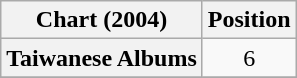<table class="wikitable plainrowheaders">
<tr>
<th>Chart (2004)</th>
<th>Position</th>
</tr>
<tr>
<th scope="row">Taiwanese Albums</th>
<td style="text-align:center;">6</td>
</tr>
<tr>
</tr>
</table>
